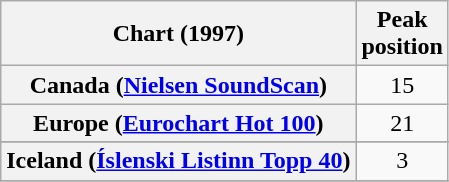<table class="wikitable sortable plainrowheaders" style="text-align:center">
<tr>
<th>Chart (1997)</th>
<th>Peak<br>position</th>
</tr>
<tr>
<th scope="row">Canada (<a href='#'>Nielsen SoundScan</a>)</th>
<td>15</td>
</tr>
<tr>
<th scope="row">Europe (<a href='#'>Eurochart Hot 100</a>)</th>
<td>21</td>
</tr>
<tr>
</tr>
<tr>
</tr>
<tr>
<th scope="row">Iceland (<a href='#'>Íslenski Listinn Topp 40</a>)</th>
<td>3</td>
</tr>
<tr>
</tr>
<tr>
</tr>
<tr>
</tr>
<tr>
</tr>
<tr>
</tr>
<tr>
</tr>
</table>
